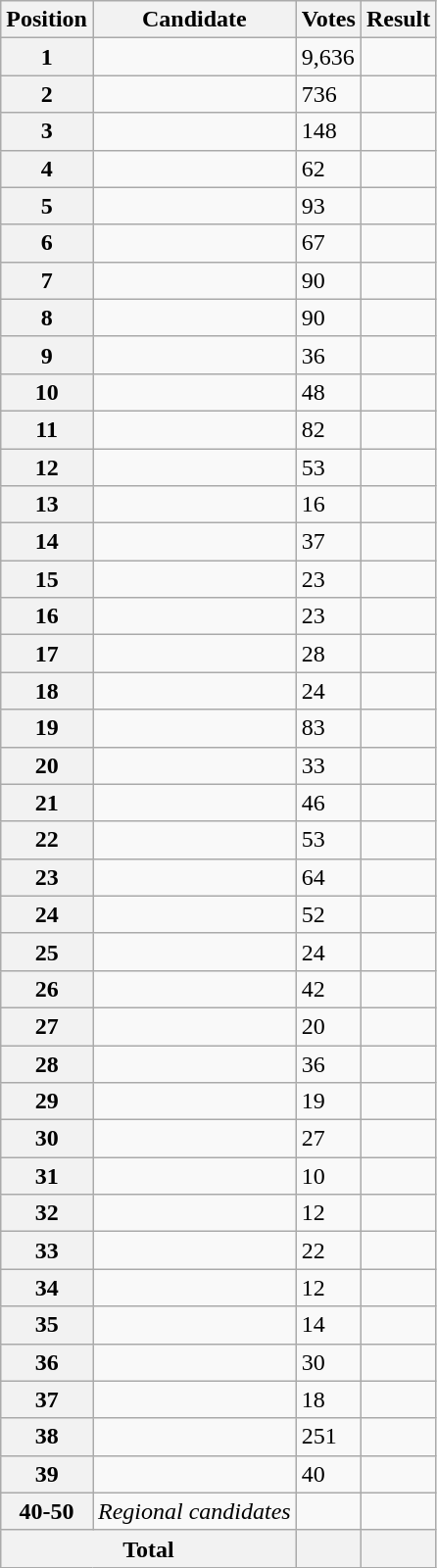<table class="wikitable sortable col3right">
<tr>
<th scope="col">Position</th>
<th scope="col">Candidate</th>
<th scope="col">Votes</th>
<th scope="col">Result</th>
</tr>
<tr>
<th scope="row">1</th>
<td></td>
<td>9,636</td>
<td></td>
</tr>
<tr>
<th scope="row">2</th>
<td></td>
<td>736</td>
<td></td>
</tr>
<tr>
<th scope="row">3</th>
<td></td>
<td>148</td>
<td></td>
</tr>
<tr>
<th scope="row">4</th>
<td></td>
<td>62</td>
<td></td>
</tr>
<tr>
<th scope="row">5</th>
<td></td>
<td>93</td>
<td></td>
</tr>
<tr>
<th scope="row">6</th>
<td></td>
<td>67</td>
<td></td>
</tr>
<tr>
<th scope="row">7</th>
<td></td>
<td>90</td>
<td></td>
</tr>
<tr>
<th scope="row">8</th>
<td></td>
<td>90</td>
<td></td>
</tr>
<tr>
<th scope="row">9</th>
<td></td>
<td>36</td>
<td></td>
</tr>
<tr>
<th scope="row">10</th>
<td></td>
<td>48</td>
<td></td>
</tr>
<tr>
<th scope="row">11</th>
<td></td>
<td>82</td>
<td></td>
</tr>
<tr>
<th scope="row">12</th>
<td></td>
<td>53</td>
<td></td>
</tr>
<tr>
<th scope="row">13</th>
<td></td>
<td>16</td>
<td></td>
</tr>
<tr>
<th scope="row">14</th>
<td></td>
<td>37</td>
<td></td>
</tr>
<tr>
<th scope="row">15</th>
<td></td>
<td>23</td>
<td></td>
</tr>
<tr>
<th scope="row">16</th>
<td></td>
<td>23</td>
<td></td>
</tr>
<tr>
<th scope="row">17</th>
<td></td>
<td>28</td>
<td></td>
</tr>
<tr>
<th scope="row">18</th>
<td></td>
<td>24</td>
<td></td>
</tr>
<tr>
<th scope="row">19</th>
<td></td>
<td>83</td>
<td></td>
</tr>
<tr>
<th scope="row">20</th>
<td></td>
<td>33</td>
<td></td>
</tr>
<tr>
<th scope="row">21</th>
<td></td>
<td>46</td>
<td></td>
</tr>
<tr>
<th scope="row">22</th>
<td></td>
<td>53</td>
<td></td>
</tr>
<tr>
<th scope="row">23</th>
<td></td>
<td>64</td>
<td></td>
</tr>
<tr>
<th scope="row">24</th>
<td></td>
<td>52</td>
<td></td>
</tr>
<tr>
<th scope="row">25</th>
<td></td>
<td>24</td>
<td></td>
</tr>
<tr>
<th scope="row">26</th>
<td></td>
<td>42</td>
<td></td>
</tr>
<tr>
<th scope="row">27</th>
<td></td>
<td>20</td>
<td></td>
</tr>
<tr>
<th scope="row">28</th>
<td></td>
<td>36</td>
<td></td>
</tr>
<tr>
<th scope="row">29</th>
<td></td>
<td>19</td>
<td></td>
</tr>
<tr>
<th scope="row">30</th>
<td></td>
<td>27</td>
<td></td>
</tr>
<tr>
<th scope="row">31</th>
<td></td>
<td>10</td>
<td></td>
</tr>
<tr>
<th scope="row">32</th>
<td></td>
<td>12</td>
<td></td>
</tr>
<tr>
<th scope="row">33</th>
<td></td>
<td>22</td>
<td></td>
</tr>
<tr>
<th scope="row">34</th>
<td></td>
<td>12</td>
<td></td>
</tr>
<tr>
<th scope="row">35</th>
<td></td>
<td>14</td>
<td></td>
</tr>
<tr>
<th scope="row">36</th>
<td></td>
<td>30</td>
<td></td>
</tr>
<tr>
<th scope="row">37</th>
<td></td>
<td>18</td>
<td></td>
</tr>
<tr>
<th scope="row">38</th>
<td></td>
<td>251</td>
<td></td>
</tr>
<tr>
<th scope="row">39</th>
<td></td>
<td>40</td>
<td></td>
</tr>
<tr>
<th scope="row">40-50</th>
<td><em>Regional candidates</em></td>
<td></td>
<td></td>
</tr>
<tr class="sortbottom">
<th scope="row" colspan="2">Total</th>
<th></th>
<th></th>
</tr>
</table>
